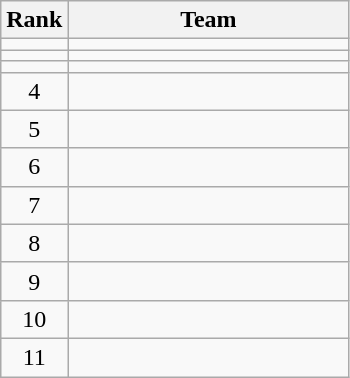<table class=wikitable style="text-align:center;">
<tr>
<th>Rank</th>
<th width=180>Team</th>
</tr>
<tr>
<td></td>
<td align=left></td>
</tr>
<tr>
<td></td>
<td align=left></td>
</tr>
<tr>
<td></td>
<td align=left></td>
</tr>
<tr>
<td>4</td>
<td align=left></td>
</tr>
<tr>
<td>5</td>
<td align=left></td>
</tr>
<tr>
<td>6</td>
<td align=left></td>
</tr>
<tr>
<td>7</td>
<td align=left></td>
</tr>
<tr>
<td>8</td>
<td align=left></td>
</tr>
<tr>
<td>9</td>
<td align=left></td>
</tr>
<tr>
<td>10</td>
<td align=left></td>
</tr>
<tr>
<td>11</td>
<td align=left></td>
</tr>
</table>
